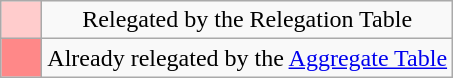<table class="wikitable" style="text-align: center;">
<tr>
<td bgcolor=#FFCCCC style="width: 20px;"></td>
<td>Relegated by the Relegation Table</td>
</tr>
<tr>
<td bgcolor=#FF8888 style="width: 20px;"></td>
<td>Already relegated by the <a href='#'>Aggregate Table</a></td>
</tr>
</table>
